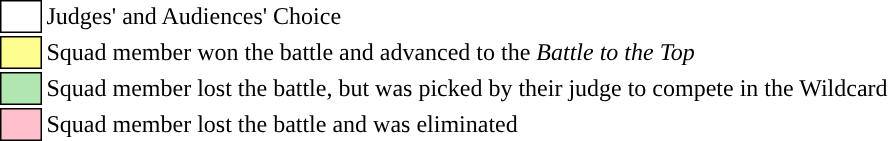<table class="toccolours" style="white-space: nowrap;">
<tr>
<td style="background:white; border: 1px solid black;"> <strong></strong> </td>
<td>Judges' and Audiences' Choice </td>
</tr>
<tr>
<td style="background:#fdfc8f; border: 1px solid black">    </td>
<td>Squad member won the battle and advanced to the <em>Battle to the Top</em></td>
</tr>
<tr>
<td style="background:#b0e6b0; border:1px solid black;">      </td>
<td>Squad member lost the battle, but was picked by their judge to compete in the Wildcard</td>
</tr>
<tr>
<td style="background:pink; border:1px solid black;">      </td>
<td>Squad member lost the battle and was eliminated</td>
</tr>
</table>
